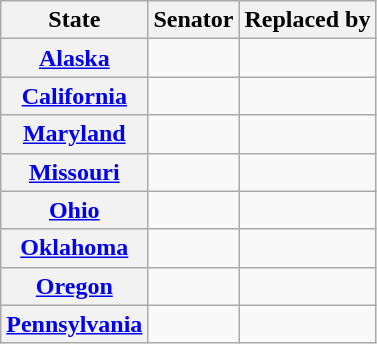<table class="wikitable sortable plainrowheaders">
<tr>
<th scope="col">State</th>
<th scope="col">Senator</th>
<th scope="col">Replaced by</th>
</tr>
<tr>
<th><a href='#'>Alaska</a></th>
<td></td>
<td></td>
</tr>
<tr>
<th><a href='#'>California</a></th>
<td></td>
<td></td>
</tr>
<tr>
<th><a href='#'>Maryland</a></th>
<td></td>
<td></td>
</tr>
<tr>
<th><a href='#'>Missouri</a></th>
<td></td>
<td></td>
</tr>
<tr>
<th><a href='#'>Ohio</a></th>
<td></td>
<td></td>
</tr>
<tr>
<th><a href='#'>Oklahoma</a></th>
<td></td>
<td></td>
</tr>
<tr>
<th><a href='#'>Oregon</a></th>
<td></td>
<td></td>
</tr>
<tr>
<th><a href='#'>Pennsylvania</a></th>
<td></td>
<td></td>
</tr>
</table>
